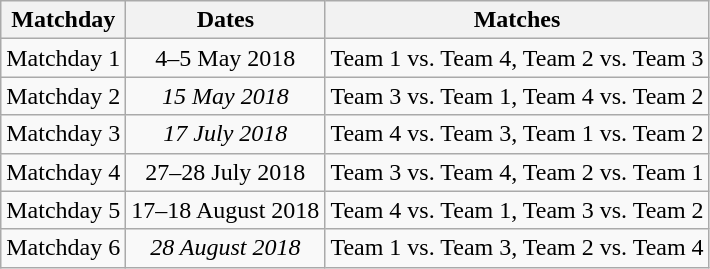<table class="wikitable" style="text-align:center">
<tr>
<th>Matchday</th>
<th>Dates</th>
<th>Matches</th>
</tr>
<tr>
<td>Matchday 1</td>
<td>4–5 May 2018</td>
<td>Team 1 vs. Team 4, Team 2 vs. Team 3</td>
</tr>
<tr>
<td>Matchday 2</td>
<td><em>15 May 2018</em></td>
<td>Team 3 vs. Team 1, Team 4 vs. Team 2</td>
</tr>
<tr>
<td>Matchday 3</td>
<td><em>17 July 2018</em></td>
<td>Team 4 vs. Team 3, Team 1 vs. Team 2</td>
</tr>
<tr>
<td>Matchday 4</td>
<td>27–28 July 2018</td>
<td>Team 3 vs. Team 4, Team 2 vs. Team 1</td>
</tr>
<tr>
<td>Matchday 5</td>
<td>17–18 August 2018</td>
<td>Team 4 vs. Team 1, Team 3 vs. Team 2</td>
</tr>
<tr>
<td>Matchday 6</td>
<td><em>28 August 2018</em></td>
<td>Team 1 vs. Team 3, Team 2 vs. Team 4</td>
</tr>
</table>
